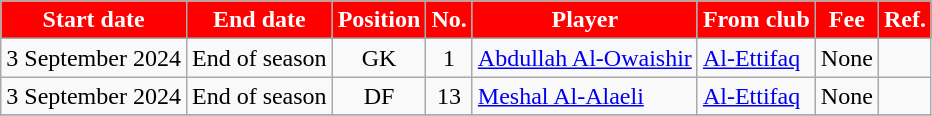<table class="wikitable sortable">
<tr>
<th style="background:red; color:white;">Start date</th>
<th style="background:red; color:white;">End date</th>
<th style="background:red; color:white;">Position</th>
<th style="background:red; color:white;">No.</th>
<th style="background:red; color:white;">Player</th>
<th style="background:red; color:white;">From club</th>
<th style="background:red; color:white;">Fee</th>
<th style="background:red; color:white;">Ref.</th>
</tr>
<tr>
<td>3 September 2024</td>
<td>End of season</td>
<td style="text-align:center;">GK</td>
<td style="text-align:center;">1</td>
<td style="text-align:left;"> <a href='#'>Abdullah Al-Owaishir</a></td>
<td style="text-align:left;"> <a href='#'>Al-Ettifaq</a></td>
<td>None</td>
<td></td>
</tr>
<tr>
<td>3 September 2024</td>
<td>End of season</td>
<td style="text-align:center;">DF</td>
<td style="text-align:center;">13</td>
<td style="text-align:left;"> <a href='#'>Meshal Al-Alaeli</a></td>
<td style="text-align:left;"> <a href='#'>Al-Ettifaq</a></td>
<td>None</td>
<td></td>
</tr>
<tr>
</tr>
</table>
